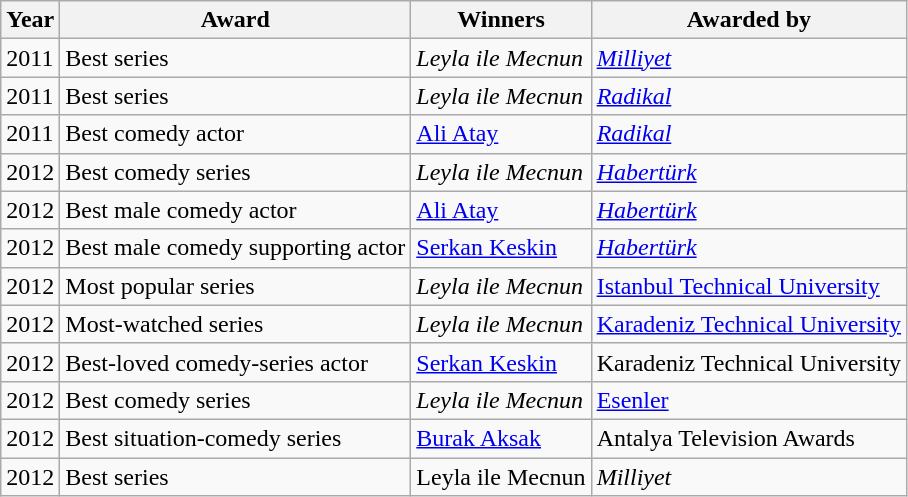<table class="wikitable">
<tr>
<th>Year</th>
<th>Award</th>
<th>Winners</th>
<th>Awarded by</th>
</tr>
<tr>
<td>2011</td>
<td>Best series</td>
<td><em>Leyla ile Mecnun</em></td>
<td><em><a href='#'>Milliyet</a></em></td>
</tr>
<tr>
<td>2011</td>
<td>Best series</td>
<td><em>Leyla ile Mecnun</em></td>
<td><em><a href='#'>Radikal</a></em></td>
</tr>
<tr>
<td>2011</td>
<td>Best comedy actor</td>
<td><a href='#'>Ali Atay</a></td>
<td><em><a href='#'>Radikal</a></em></td>
</tr>
<tr>
<td>2012</td>
<td>Best comedy series</td>
<td><em>Leyla ile Mecnun</em></td>
<td><em><a href='#'>Habertürk</a></em></td>
</tr>
<tr>
<td>2012</td>
<td>Best male comedy actor</td>
<td><a href='#'>Ali Atay</a></td>
<td><em><a href='#'>Habertürk</a></em></td>
</tr>
<tr>
<td>2012</td>
<td>Best male comedy supporting actor</td>
<td><a href='#'>Serkan Keskin</a></td>
<td><em><a href='#'>Habertürk</a></em></td>
</tr>
<tr>
<td>2012</td>
<td>Most popular series</td>
<td><em>Leyla ile Mecnun</em></td>
<td><a href='#'>Istanbul Technical University</a></td>
</tr>
<tr>
<td>2012</td>
<td>Most-watched series</td>
<td><em>Leyla ile Mecnun</em></td>
<td><a href='#'>Karadeniz Technical University</a></td>
</tr>
<tr>
<td>2012</td>
<td>Best-loved comedy-series actor</td>
<td><a href='#'>Serkan Keskin</a></td>
<td>Karadeniz Technical University</td>
</tr>
<tr>
<td>2012</td>
<td>Best comedy series</td>
<td><em>Leyla ile Mecnun</em></td>
<td><a href='#'>Esenler</a></td>
</tr>
<tr>
<td>2012</td>
<td>Best situation-comedy series</td>
<td><a href='#'>Burak Aksak</a></td>
<td>Antalya Television Awards</td>
</tr>
<tr>
<td>2012</td>
<td>Best series</td>
<td>Leyla ile Mecnun</td>
<td><em>Milliyet</em></td>
</tr>
</table>
